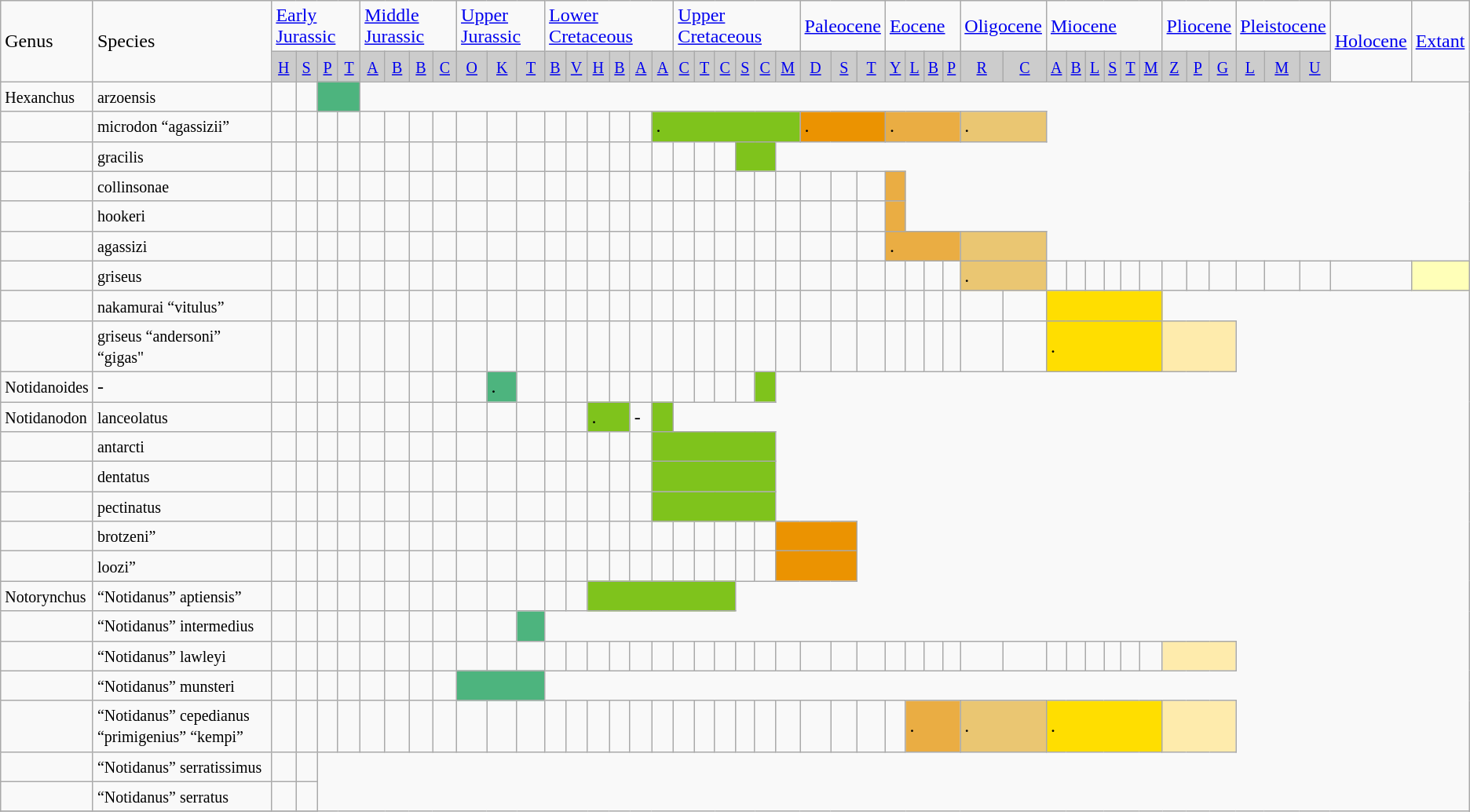<table class="wikitable">
<tr>
<td rowspan="2">Genus</td>
<td rowspan="2">Species</td>
<td colspan ="4"><a href='#'>Early Jurassic</a></td>
<td colspan ="4"><a href='#'>Middle Jurassic</a></td>
<td colspan ="3"><a href='#'>Upper Jurassic</a></td>
<td colspan ="6"><a href='#'>Lower Cretaceous</a></td>
<td colspan ="6"><a href='#'>Upper Cretaceous</a></td>
<td colspan ="3"><a href='#'>Paleocene</a></td>
<td colspan ="4"><a href='#'>Eocene</a></td>
<td colspan ="2"><a href='#'>Oligocene</a></td>
<td colspan ="6"><a href='#'>Miocene</a></td>
<td colspan ="3"><a href='#'>Pliocene</a></td>
<td colspan="3"><a href='#'>Pleistocene</a></td>
<td rowspan="2"><a href='#'>Holocene</a></td>
<td rowspan="2"><a href='#'>Extant</a></td>
</tr>
<tr align="center" bgcolor="cccccc">
<td><small><a href='#'>H</a></small></td>
<td><small><a href='#'>S</a></small></td>
<td><small><a href='#'>P</a></small></td>
<td><small><a href='#'>T</a></small></td>
<td><small><a href='#'>A</a></small></td>
<td><small><a href='#'>B</a></small></td>
<td><small><a href='#'>B</a></small></td>
<td><small><a href='#'>C</a></small></td>
<td><small><a href='#'>O</a></small></td>
<td><small><a href='#'>K</a></small></td>
<td><small><a href='#'>T</a></small></td>
<td><small><a href='#'>B</a></small></td>
<td><small><a href='#'>V</a></small></td>
<td><small><a href='#'>H</a></small></td>
<td><small><a href='#'>B</a></small></td>
<td><small><a href='#'>A</a></small></td>
<td><small><a href='#'>A</a></small></td>
<td><small><a href='#'>C</a></small></td>
<td><small><a href='#'>T</a></small></td>
<td><small><a href='#'>C</a></small></td>
<td><small><a href='#'>S</a></small></td>
<td><small><a href='#'>C</a></small></td>
<td><small><a href='#'>M</a></small></td>
<td><small><a href='#'>D</a></small></td>
<td><small><a href='#'>S</a></small></td>
<td><small><a href='#'>T</a></small></td>
<td><small><a href='#'>Y</a></small></td>
<td><small><a href='#'>L</a></small></td>
<td><small><a href='#'>B</a></small></td>
<td><small><a href='#'>P</a></small></td>
<td><small><a href='#'>R</a></small></td>
<td><small><a href='#'>C</a></small></td>
<td><small><a href='#'>A</a></small></td>
<td><small><a href='#'>B</a></small></td>
<td><small><a href='#'>L</a></small></td>
<td><small><a href='#'>S</a></small></td>
<td><small><a href='#'>T</a></small></td>
<td><small><a href='#'>M</a></small></td>
<td><small><a href='#'>Z</a></small></td>
<td><small><a href='#'>P</a></small></td>
<td><small><a href='#'>G</a></small></td>
<td><small><a href='#'>L</a></small></td>
<td><small><a href='#'>M</a></small></td>
<td><small><a href='#'>U</a></small></td>
</tr>
<tr>
<td><small>Hexanchus</small></td>
<td><small>arzoensis</small></td>
<td></td>
<td></td>
<td colspan ="2" style="background:#4DB47E"></td>
</tr>
<tr>
<td></td>
<td><small>microdon “agassizii”</small></td>
<td></td>
<td></td>
<td></td>
<td></td>
<td></td>
<td></td>
<td></td>
<td></td>
<td></td>
<td></td>
<td></td>
<td></td>
<td></td>
<td></td>
<td></td>
<td></td>
<td colspan ="7" style="background:#7FC31C">.</td>
<td colspan ="3" style="background:#EB9301">.</td>
<td colspan ="4" style="background:#EAAD43">.</td>
<td colspan ="2" style="background:#EAC672">.</td>
</tr>
<tr>
<td></td>
<td><small>gracilis</small></td>
<td></td>
<td></td>
<td></td>
<td></td>
<td></td>
<td></td>
<td></td>
<td></td>
<td></td>
<td></td>
<td></td>
<td></td>
<td></td>
<td></td>
<td></td>
<td></td>
<td></td>
<td></td>
<td></td>
<td></td>
<td colspan ="2" style="background:#7FC31C"></td>
</tr>
<tr>
<td></td>
<td><small>collinsonae</small></td>
<td></td>
<td></td>
<td></td>
<td></td>
<td></td>
<td></td>
<td></td>
<td></td>
<td></td>
<td></td>
<td></td>
<td></td>
<td></td>
<td></td>
<td></td>
<td></td>
<td></td>
<td></td>
<td></td>
<td></td>
<td></td>
<td></td>
<td></td>
<td></td>
<td></td>
<td></td>
<td colspan ="1" style="background:#EAAD43"></td>
</tr>
<tr>
<td></td>
<td><small>hookeri</small></td>
<td></td>
<td></td>
<td></td>
<td></td>
<td></td>
<td></td>
<td></td>
<td></td>
<td></td>
<td></td>
<td></td>
<td></td>
<td></td>
<td></td>
<td></td>
<td></td>
<td></td>
<td></td>
<td></td>
<td></td>
<td></td>
<td></td>
<td></td>
<td></td>
<td></td>
<td></td>
<td colspan ="1" style="background:#EAAD43"></td>
</tr>
<tr>
<td></td>
<td><small>agassizi</small></td>
<td></td>
<td></td>
<td></td>
<td></td>
<td></td>
<td></td>
<td></td>
<td></td>
<td></td>
<td></td>
<td></td>
<td></td>
<td></td>
<td></td>
<td></td>
<td></td>
<td></td>
<td></td>
<td></td>
<td></td>
<td></td>
<td></td>
<td></td>
<td></td>
<td></td>
<td></td>
<td colspan ="4" style="background:#EAAD43">.</td>
<td colspan ="2" style="background:#EAC672"></td>
</tr>
<tr>
<td></td>
<td><small>griseus</small></td>
<td></td>
<td></td>
<td></td>
<td></td>
<td></td>
<td></td>
<td></td>
<td></td>
<td></td>
<td></td>
<td></td>
<td></td>
<td></td>
<td></td>
<td></td>
<td></td>
<td></td>
<td></td>
<td></td>
<td></td>
<td></td>
<td></td>
<td></td>
<td></td>
<td></td>
<td></td>
<td></td>
<td></td>
<td></td>
<td></td>
<td colspan ="2" style="background:#EAC672">.</td>
<td></td>
<td></td>
<td></td>
<td></td>
<td></td>
<td></td>
<td></td>
<td></td>
<td></td>
<td></td>
<td></td>
<td></td>
<td></td>
<td colspan ="1" style="background:#FFFFB8"></td>
</tr>
<tr>
<td></td>
<td><small>nakamurai “vitulus”</small></td>
<td></td>
<td></td>
<td></td>
<td></td>
<td></td>
<td></td>
<td></td>
<td></td>
<td></td>
<td></td>
<td></td>
<td></td>
<td></td>
<td></td>
<td></td>
<td></td>
<td></td>
<td></td>
<td></td>
<td></td>
<td></td>
<td></td>
<td></td>
<td></td>
<td></td>
<td></td>
<td></td>
<td></td>
<td></td>
<td></td>
<td></td>
<td></td>
<td colspan ="6" style="background:#FFDE00"></td>
</tr>
<tr>
<td></td>
<td><small> griseus “andersoni” “gigas"</small></td>
<td></td>
<td></td>
<td></td>
<td></td>
<td></td>
<td></td>
<td></td>
<td></td>
<td></td>
<td></td>
<td></td>
<td></td>
<td></td>
<td></td>
<td></td>
<td></td>
<td></td>
<td></td>
<td></td>
<td></td>
<td></td>
<td></td>
<td></td>
<td></td>
<td></td>
<td></td>
<td></td>
<td></td>
<td></td>
<td></td>
<td></td>
<td></td>
<td colspan ="6" style="background:#FFDE00">.</td>
<td colspan ="3" style="background:#FEEBAC"></td>
</tr>
<tr>
<td><small>Notidanoides</small></td>
<td>-</td>
<td></td>
<td></td>
<td></td>
<td></td>
<td></td>
<td></td>
<td></td>
<td></td>
<td></td>
<td colspan ="1" style="background:#4DB47E">.</td>
<td></td>
<td></td>
<td></td>
<td></td>
<td></td>
<td></td>
<td></td>
<td></td>
<td></td>
<td></td>
<td></td>
<td colspan ="1" style="background:#7FC31C"></td>
</tr>
<tr>
<td><small>Notidanodon</small></td>
<td><small>lanceolatus</small></td>
<td></td>
<td></td>
<td></td>
<td></td>
<td></td>
<td></td>
<td></td>
<td></td>
<td></td>
<td></td>
<td></td>
<td></td>
<td></td>
<td colspan ="2" style="background:#7FC31C">.</td>
<td>-</td>
<td colspan ="1" style="background:#7FC31C"></td>
</tr>
<tr>
<td></td>
<td><small>antarcti</small></td>
<td></td>
<td></td>
<td></td>
<td></td>
<td></td>
<td></td>
<td></td>
<td></td>
<td></td>
<td></td>
<td></td>
<td></td>
<td></td>
<td></td>
<td></td>
<td></td>
<td colspan ="6" style="background:#7FC31C"></td>
</tr>
<tr>
<td></td>
<td><small>dentatus</small></td>
<td></td>
<td></td>
<td></td>
<td></td>
<td></td>
<td></td>
<td></td>
<td></td>
<td></td>
<td></td>
<td></td>
<td></td>
<td></td>
<td></td>
<td></td>
<td></td>
<td colspan ="6" style="background:#7FC31C"></td>
</tr>
<tr>
<td></td>
<td><small>pectinatus</small></td>
<td></td>
<td></td>
<td></td>
<td></td>
<td></td>
<td></td>
<td></td>
<td></td>
<td></td>
<td></td>
<td></td>
<td></td>
<td></td>
<td></td>
<td></td>
<td></td>
<td colspan ="6" style="background:#7FC31C"></td>
</tr>
<tr>
<td></td>
<td><small>brotzeni”</small></td>
<td></td>
<td></td>
<td></td>
<td></td>
<td></td>
<td></td>
<td></td>
<td></td>
<td></td>
<td></td>
<td></td>
<td></td>
<td></td>
<td></td>
<td></td>
<td></td>
<td></td>
<td></td>
<td></td>
<td></td>
<td></td>
<td></td>
<td colspan ="3" style="background:#EB9301"></td>
</tr>
<tr>
<td></td>
<td><small>loozi”</small></td>
<td></td>
<td></td>
<td></td>
<td></td>
<td></td>
<td></td>
<td></td>
<td></td>
<td></td>
<td></td>
<td></td>
<td></td>
<td></td>
<td></td>
<td></td>
<td></td>
<td></td>
<td></td>
<td></td>
<td></td>
<td></td>
<td></td>
<td colspan ="3" style="background:#EB9301"></td>
</tr>
<tr>
<td><small>Notorynchus</small></td>
<td><small>“Notidanus” aptiensis”</small></td>
<td></td>
<td></td>
<td></td>
<td></td>
<td></td>
<td></td>
<td></td>
<td></td>
<td></td>
<td></td>
<td></td>
<td></td>
<td></td>
<td colspan ="7" style="background:#7FC31C"></td>
</tr>
<tr>
<td></td>
<td><small>“Notidanus” intermedius</small></td>
<td></td>
<td></td>
<td></td>
<td></td>
<td></td>
<td></td>
<td></td>
<td></td>
<td></td>
<td></td>
<td colspan ="1" style="background:#4DB47E"></td>
</tr>
<tr>
<td></td>
<td><small>“Notidanus” lawleyi</small></td>
<td></td>
<td></td>
<td></td>
<td></td>
<td></td>
<td></td>
<td></td>
<td></td>
<td></td>
<td></td>
<td></td>
<td></td>
<td></td>
<td></td>
<td></td>
<td></td>
<td></td>
<td></td>
<td></td>
<td></td>
<td></td>
<td></td>
<td></td>
<td></td>
<td></td>
<td></td>
<td></td>
<td></td>
<td></td>
<td></td>
<td></td>
<td></td>
<td></td>
<td></td>
<td></td>
<td></td>
<td></td>
<td></td>
<td colspan ="3" style="background:#FEEBAC"></td>
</tr>
<tr>
<td></td>
<td><small>“Notidanus” munsteri</small></td>
<td></td>
<td></td>
<td></td>
<td></td>
<td></td>
<td></td>
<td></td>
<td></td>
<td colspan ="3" style="background:#4DB47E"></td>
</tr>
<tr>
<td></td>
<td><small>“Notidanus” cepedianus “primigenius” “kempi”</small></td>
<td></td>
<td></td>
<td></td>
<td></td>
<td></td>
<td></td>
<td></td>
<td></td>
<td></td>
<td></td>
<td></td>
<td></td>
<td></td>
<td></td>
<td></td>
<td></td>
<td></td>
<td></td>
<td></td>
<td></td>
<td></td>
<td></td>
<td></td>
<td></td>
<td></td>
<td></td>
<td></td>
<td colspan ="3" style="background:#EAAD43">.</td>
<td colspan ="2" style="background:#EAC672">.</td>
<td colspan ="6" style="background:#FFDE00">.</td>
<td colspan ="3" style="background:#FEEBAC"></td>
</tr>
<tr>
<td></td>
<td><small>“Notidanus” serratissimus</small></td>
<td></td>
<td></td>
</tr>
<tr>
<td></td>
<td><small>“Notidanus” serratus</small></td>
<td></td>
<td></td>
</tr>
<tr>
</tr>
</table>
